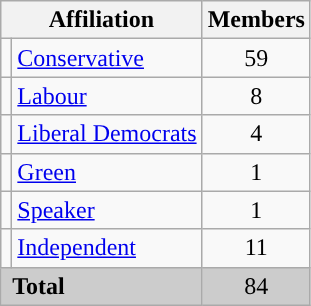<table class="wikitable">
<tr>
<th colspan="2">Affiliation</th>
<th>Members</th>
</tr>
<tr>
<td></td>
<td><a href='#'>Conservative</a></td>
<td style="text-align:center;">59</td>
</tr>
<tr>
<td></td>
<td><a href='#'>Labour</a></td>
<td style="text-align:center;">8</td>
</tr>
<tr>
<td></td>
<td><a href='#'>Liberal Democrats</a></td>
<td style="text-align:center;">4</td>
</tr>
<tr>
<td></td>
<td><a href='#'>Green</a></td>
<td style="text-align:center;">1</td>
</tr>
<tr>
<td></td>
<td><a href='#'>Speaker</a></td>
<td style="text-align:center;">1</td>
</tr>
<tr>
<td></td>
<td><a href='#'>Independent</a></td>
<td style="text-align:center;">11</td>
</tr>
<tr style="background:#ccc;">
<td colspan="2"> <strong>Total</strong></td>
<td style="text-align:center;">84</td>
</tr>
</table>
